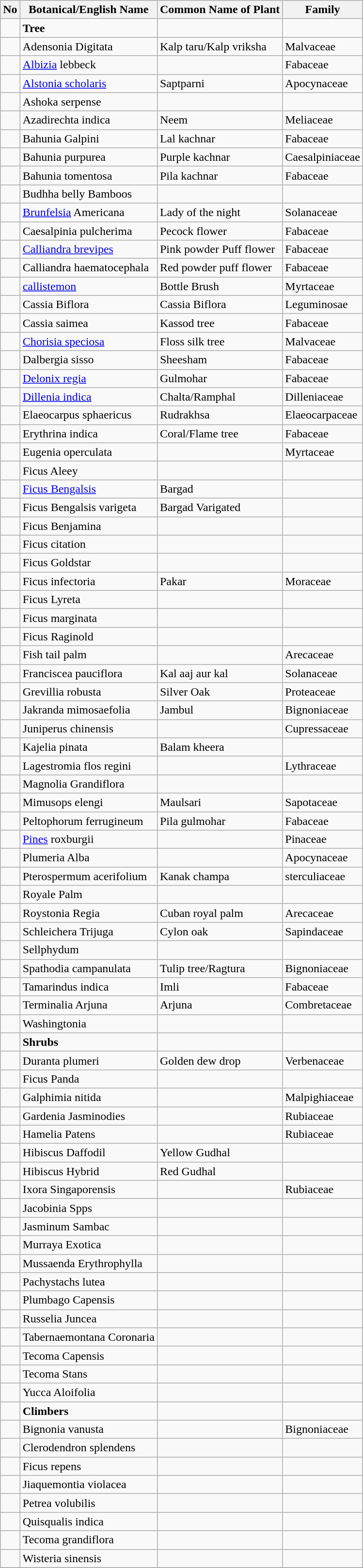<table class="wikitable">
<tr>
<th>No</th>
<th>Botanical/English Name</th>
<th>Common Name of Plant</th>
<th>Family</th>
</tr>
<tr>
<td></td>
<td><strong>Tree</strong></td>
<td></td>
<td></td>
</tr>
<tr>
<td></td>
<td>Adensonia Digitata</td>
<td>Kalp taru/Kalp vriksha</td>
<td>Malvaceae</td>
</tr>
<tr>
<td></td>
<td><a href='#'>Albizia</a> lebbeck</td>
<td></td>
<td>Fabaceae</td>
</tr>
<tr>
<td></td>
<td><a href='#'>Alstonia scholaris</a></td>
<td>Saptparni</td>
<td>Apocynaceae</td>
</tr>
<tr>
<td></td>
<td>Ashoka serpense</td>
<td></td>
<td></td>
</tr>
<tr>
<td></td>
<td>Azadirechta indica</td>
<td>Neem</td>
<td>Meliaceae</td>
</tr>
<tr>
<td></td>
<td>Bahunia Galpini</td>
<td>Lal kachnar</td>
<td>Fabaceae</td>
</tr>
<tr>
<td></td>
<td>Bahunia purpurea</td>
<td>Purple kachnar</td>
<td>Caesalpiniaceae</td>
</tr>
<tr>
<td></td>
<td>Bahunia tomentosa</td>
<td>Pila kachnar</td>
<td>Fabaceae</td>
</tr>
<tr>
<td></td>
<td>Budhha belly Bamboos</td>
<td></td>
<td></td>
</tr>
<tr>
<td></td>
<td><a href='#'>Brunfelsia</a> Americana</td>
<td>Lady of the night</td>
<td>Solanaceae</td>
</tr>
<tr>
<td></td>
<td>Caesalpinia pulcherima</td>
<td>Pecock flower</td>
<td>Fabaceae</td>
</tr>
<tr>
<td></td>
<td><a href='#'>Calliandra brevipes</a></td>
<td>Pink powder Puff flower</td>
<td>Fabaceae</td>
</tr>
<tr>
<td></td>
<td>Calliandra haematocephala</td>
<td>Red powder puff flower</td>
<td>Fabaceae</td>
</tr>
<tr>
<td></td>
<td><a href='#'>callistemon</a></td>
<td>Bottle Brush</td>
<td>Myrtaceae</td>
</tr>
<tr>
<td></td>
<td>Cassia Biflora</td>
<td>Cassia Biflora</td>
<td>Leguminosae</td>
</tr>
<tr>
<td></td>
<td>Cassia saimea</td>
<td>Kassod tree</td>
<td>Fabaceae</td>
</tr>
<tr>
<td></td>
<td><a href='#'>Chorisia speciosa</a></td>
<td>Floss silk tree</td>
<td>Malvaceae</td>
</tr>
<tr>
<td></td>
<td>Dalbergia sisso</td>
<td>Sheesham</td>
<td>Fabaceae</td>
</tr>
<tr>
<td></td>
<td><a href='#'>Delonix regia</a></td>
<td>Gulmohar</td>
<td>Fabaceae</td>
</tr>
<tr>
<td></td>
<td><a href='#'>Dillenia indica</a></td>
<td>Chalta/Ramphal</td>
<td>Dilleniaceae</td>
</tr>
<tr>
<td></td>
<td>Elaeocarpus sphaericus</td>
<td>Rudrakhsa</td>
<td>Elaeocarpaceae</td>
</tr>
<tr>
<td></td>
<td>Erythrina indica</td>
<td>Coral/Flame tree</td>
<td>Fabaceae</td>
</tr>
<tr>
<td></td>
<td>Eugenia operculata</td>
<td></td>
<td>Myrtaceae</td>
</tr>
<tr>
<td></td>
<td>Ficus Aleey</td>
<td></td>
<td></td>
</tr>
<tr>
<td></td>
<td><a href='#'>Ficus Bengalsis</a></td>
<td>Bargad</td>
<td></td>
</tr>
<tr>
<td></td>
<td>Ficus Bengalsis varigeta</td>
<td>Bargad Varigated</td>
<td></td>
</tr>
<tr>
<td></td>
<td>Ficus Benjamina</td>
<td></td>
<td></td>
</tr>
<tr>
<td></td>
<td>Ficus citation</td>
<td></td>
<td></td>
</tr>
<tr>
<td></td>
<td>Ficus Goldstar</td>
<td></td>
<td></td>
</tr>
<tr>
<td></td>
<td>Ficus infectoria</td>
<td>Pakar</td>
<td>Moraceae</td>
</tr>
<tr>
<td></td>
<td>Ficus Lyreta</td>
<td></td>
<td></td>
</tr>
<tr>
<td></td>
<td>Ficus marginata</td>
<td></td>
<td></td>
</tr>
<tr>
<td></td>
<td>Ficus Raginold</td>
<td></td>
<td></td>
</tr>
<tr>
<td></td>
<td>Fish tail palm</td>
<td></td>
<td>Arecaceae</td>
</tr>
<tr>
<td></td>
<td>Franciscea pauciflora</td>
<td>Kal aaj aur kal</td>
<td>Solanaceae</td>
</tr>
<tr>
<td></td>
<td>Grevillia robusta</td>
<td>Silver Oak</td>
<td>Proteaceae</td>
</tr>
<tr>
<td></td>
<td>Jakranda mimosaefolia</td>
<td>Jambul</td>
<td>Bignoniaceae</td>
</tr>
<tr>
<td></td>
<td>Juniperus chinensis</td>
<td></td>
<td>Cupressaceae</td>
</tr>
<tr>
<td></td>
<td>Kajelia pinata</td>
<td>Balam kheera</td>
<td></td>
</tr>
<tr>
<td></td>
<td>Lagestromia flos regini</td>
<td></td>
<td>Lythraceae</td>
</tr>
<tr>
<td></td>
<td>Magnolia Grandiflora</td>
<td></td>
<td></td>
</tr>
<tr>
<td></td>
<td>Mimusops elengi</td>
<td>Maulsari</td>
<td>Sapotaceae</td>
</tr>
<tr>
<td></td>
<td>Peltophorum ferrugineum</td>
<td>Pila gulmohar</td>
<td>Fabaceae</td>
</tr>
<tr>
<td></td>
<td><a href='#'>Pines</a> roxburgii</td>
<td></td>
<td>Pinaceae</td>
</tr>
<tr>
<td></td>
<td>Plumeria Alba</td>
<td></td>
<td>Apocynaceae</td>
</tr>
<tr>
<td></td>
<td>Pterospermum acerifolium</td>
<td>Kanak champa</td>
<td>sterculiaceae</td>
</tr>
<tr>
<td></td>
<td>Royale Palm</td>
<td></td>
<td></td>
</tr>
<tr>
<td></td>
<td>Roystonia Regia</td>
<td>Cuban royal palm</td>
<td>Arecaceae</td>
</tr>
<tr>
<td></td>
<td>Schleichera Trijuga</td>
<td>Cylon oak</td>
<td>Sapindaceae</td>
</tr>
<tr>
<td></td>
<td>Sellphydum</td>
<td></td>
<td></td>
</tr>
<tr>
<td></td>
<td>Spathodia campanulata</td>
<td>Tulip tree/Ragtura</td>
<td>Bignoniaceae</td>
</tr>
<tr>
<td></td>
<td>Tamarindus indica</td>
<td>Imli</td>
<td>Fabaceae</td>
</tr>
<tr>
<td></td>
<td>Terminalia Arjuna</td>
<td>Arjuna</td>
<td>Combretaceae</td>
</tr>
<tr>
<td></td>
<td>Washingtonia</td>
<td></td>
<td></td>
</tr>
<tr>
<td></td>
<td><strong>Shrubs</strong></td>
<td></td>
<td></td>
</tr>
<tr>
<td></td>
<td>Duranta plumeri</td>
<td>Golden dew drop</td>
<td>Verbenaceae</td>
</tr>
<tr>
<td></td>
<td>Ficus Panda</td>
<td></td>
<td></td>
</tr>
<tr>
<td></td>
<td>Galphimia nitida</td>
<td></td>
<td>Malpighiaceae</td>
</tr>
<tr>
<td></td>
<td>Gardenia Jasminodies</td>
<td></td>
<td>Rubiaceae</td>
</tr>
<tr>
<td></td>
<td>Hamelia Patens</td>
<td></td>
<td>Rubiaceae</td>
</tr>
<tr>
<td></td>
<td>Hibiscus Daffodil</td>
<td>Yellow Gudhal</td>
<td></td>
</tr>
<tr>
<td></td>
<td>Hibiscus Hybrid</td>
<td>Red Gudhal</td>
<td></td>
</tr>
<tr>
<td></td>
<td>Ixora Singaporensis</td>
<td></td>
<td>Rubiaceae</td>
</tr>
<tr>
<td></td>
<td>Jacobinia Spps</td>
<td></td>
<td></td>
</tr>
<tr>
<td></td>
<td>Jasminum Sambac</td>
<td></td>
<td></td>
</tr>
<tr>
<td></td>
<td>Murraya Exotica</td>
<td></td>
<td></td>
</tr>
<tr>
<td></td>
<td>Mussaenda Erythrophylla</td>
<td></td>
<td></td>
</tr>
<tr>
<td></td>
<td>Pachystachs lutea</td>
<td></td>
<td></td>
</tr>
<tr>
<td></td>
<td>Plumbago Capensis</td>
<td></td>
<td></td>
</tr>
<tr>
<td></td>
<td>Russelia Juncea</td>
<td></td>
<td></td>
</tr>
<tr>
<td></td>
<td>Tabernaemontana Coronaria</td>
<td></td>
<td></td>
</tr>
<tr>
<td></td>
<td>Tecoma Capensis</td>
<td></td>
<td></td>
</tr>
<tr>
<td></td>
<td>Tecoma Stans</td>
<td></td>
<td></td>
</tr>
<tr>
<td></td>
<td>Yucca Aloifolia</td>
<td></td>
<td></td>
</tr>
<tr>
<td></td>
<td><strong>Climbers</strong></td>
<td></td>
<td></td>
</tr>
<tr>
<td></td>
<td>Bignonia  vanusta</td>
<td></td>
<td>Bignoniaceae</td>
</tr>
<tr>
<td></td>
<td>Clerodendron splendens</td>
<td></td>
<td></td>
</tr>
<tr>
<td></td>
<td>Ficus repens</td>
<td></td>
<td></td>
</tr>
<tr>
<td></td>
<td>Jiaquemontia violacea</td>
<td></td>
<td></td>
</tr>
<tr>
<td></td>
<td>Petrea volubilis</td>
<td></td>
<td></td>
</tr>
<tr>
<td></td>
<td>Quisqualis indica</td>
<td></td>
<td></td>
</tr>
<tr>
<td></td>
<td>Tecoma grandiflora</td>
<td></td>
<td></td>
</tr>
<tr>
<td></td>
<td>Wisteria sinensis</td>
<td></td>
<td></td>
</tr>
<tr>
</tr>
</table>
